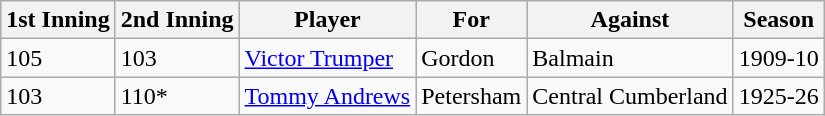<table class="wikitable">
<tr>
<th>1st Inning</th>
<th>2nd Inning</th>
<th>Player</th>
<th>For</th>
<th>Against</th>
<th>Season</th>
</tr>
<tr>
<td>105</td>
<td>103</td>
<td><a href='#'>Victor Trumper</a></td>
<td>Gordon</td>
<td>Balmain</td>
<td>1909-10</td>
</tr>
<tr>
<td>103</td>
<td>110*</td>
<td><a href='#'>Tommy Andrews</a></td>
<td>Petersham</td>
<td>Central Cumberland</td>
<td>1925-26</td>
</tr>
</table>
